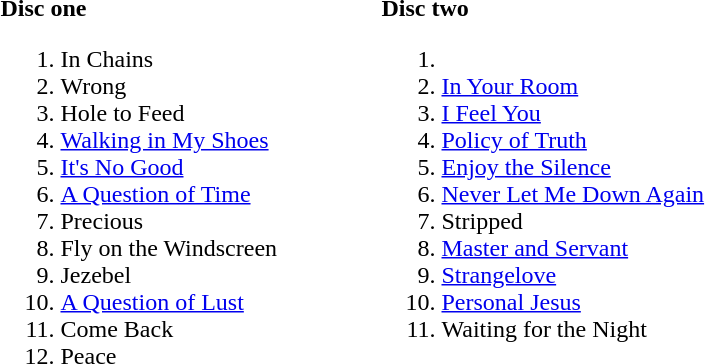<table ->
<tr>
<td width=250 valign=top><br><strong>Disc one</strong><ol><li>In Chains</li><li>Wrong</li><li>Hole to Feed</li><li><a href='#'>Walking in My Shoes</a></li><li><a href='#'>It's No Good</a></li><li><a href='#'>A Question of Time</a></li><li>Precious</li><li>Fly on the Windscreen</li><li>Jezebel</li><li><a href='#'>A Question of Lust</a></li><li>Come Back</li><li>Peace</li></ol></td>
<td width=250 valign=top><br><strong>Disc two</strong><ol><li><li><a href='#'>In Your Room</a></li><li><a href='#'>I Feel You</a></li><li><a href='#'>Policy of Truth</a></li><li><a href='#'>Enjoy the Silence</a></li><li><a href='#'>Never Let Me Down Again</a></li><li>Stripped</li><li><a href='#'>Master and Servant</a></li><li><a href='#'>Strangelove</a></li><li><a href='#'>Personal Jesus</a></li><li>Waiting for the Night</li></ol></td>
</tr>
</table>
